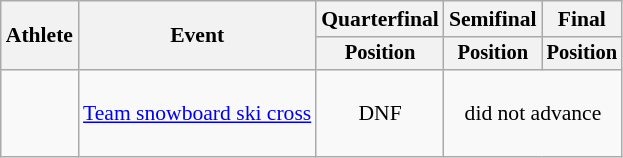<table class="wikitable" style="font-size:90%">
<tr>
<th rowspan="2">Athlete</th>
<th rowspan="2">Event</th>
<th>Quarterfinal</th>
<th>Semifinal</th>
<th>Final</th>
</tr>
<tr style="font-size:95%">
<th>Position</th>
<th>Position</th>
<th>Position</th>
</tr>
<tr align=center>
<td align=left><br><br><br></td>
<td align=left><a href='#'>Team snowboard ski cross</a></td>
<td>DNF</td>
<td colspan=2>did not advance</td>
</tr>
</table>
